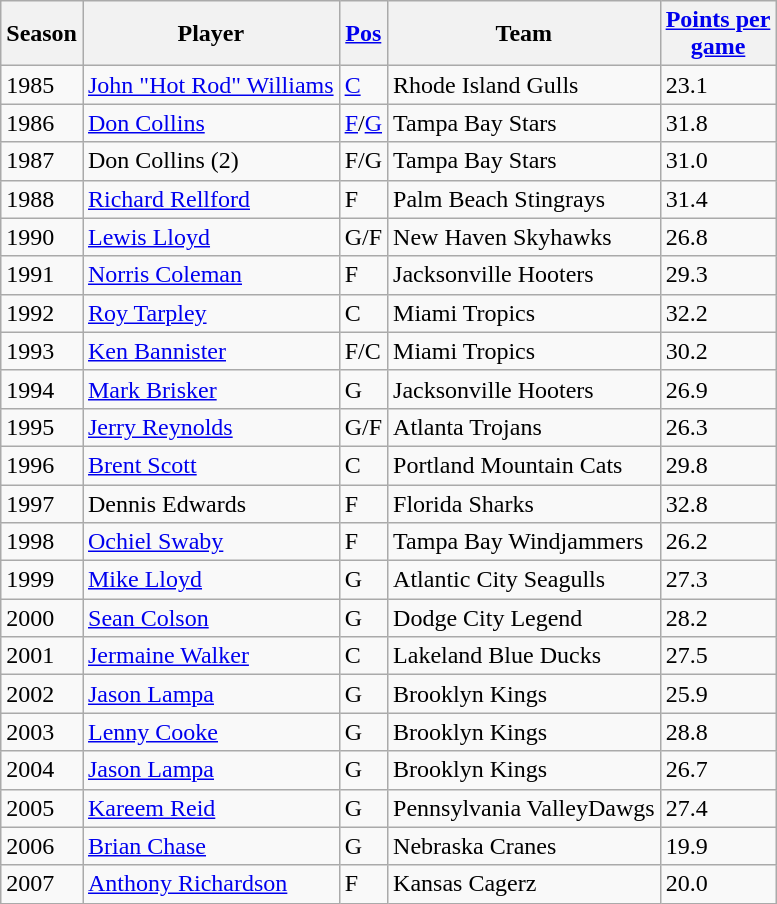<table class="wikitable sortable">
<tr>
<th scope="col">Season</th>
<th scope="col">Player</th>
<th scope="col"><a href='#'>Pos</a></th>
<th scope="col">Team</th>
<th scope="col"><a href='#'>Points per<br>game</a></th>
</tr>
<tr>
<td>1985</td>
<td><a href='#'>John "Hot Rod" Williams</a></td>
<td><a href='#'>C</a></td>
<td>Rhode Island Gulls</td>
<td>23.1</td>
</tr>
<tr>
<td>1986</td>
<td><a href='#'>Don Collins</a></td>
<td><a href='#'>F</a>/<a href='#'>G</a></td>
<td>Tampa Bay Stars</td>
<td>31.8</td>
</tr>
<tr>
<td>1987</td>
<td>Don Collins (2)</td>
<td>F/G</td>
<td>Tampa Bay Stars</td>
<td>31.0</td>
</tr>
<tr>
<td>1988</td>
<td><a href='#'>Richard Rellford</a></td>
<td>F</td>
<td>Palm Beach Stingrays</td>
<td>31.4</td>
</tr>
<tr>
<td>1990</td>
<td><a href='#'>Lewis Lloyd</a></td>
<td>G/F</td>
<td>New Haven Skyhawks</td>
<td>26.8</td>
</tr>
<tr>
<td>1991</td>
<td><a href='#'>Norris Coleman</a></td>
<td>F</td>
<td>Jacksonville Hooters</td>
<td>29.3</td>
</tr>
<tr>
<td>1992</td>
<td><a href='#'>Roy Tarpley</a></td>
<td>C</td>
<td>Miami Tropics</td>
<td>32.2</td>
</tr>
<tr>
<td>1993</td>
<td><a href='#'>Ken Bannister</a></td>
<td>F/C</td>
<td>Miami Tropics</td>
<td>30.2</td>
</tr>
<tr>
<td>1994</td>
<td><a href='#'>Mark Brisker</a></td>
<td>G</td>
<td>Jacksonville Hooters</td>
<td>26.9</td>
</tr>
<tr>
<td>1995</td>
<td><a href='#'>Jerry Reynolds</a></td>
<td>G/F</td>
<td>Atlanta Trojans</td>
<td>26.3</td>
</tr>
<tr>
<td>1996</td>
<td><a href='#'>Brent Scott</a></td>
<td>C</td>
<td>Portland Mountain Cats</td>
<td>29.8</td>
</tr>
<tr>
<td>1997</td>
<td>Dennis Edwards</td>
<td>F</td>
<td>Florida Sharks</td>
<td>32.8</td>
</tr>
<tr>
<td>1998</td>
<td><a href='#'>Ochiel Swaby</a></td>
<td>F</td>
<td>Tampa Bay Windjammers</td>
<td>26.2</td>
</tr>
<tr>
<td>1999</td>
<td><a href='#'>Mike Lloyd</a></td>
<td>G</td>
<td>Atlantic City Seagulls</td>
<td>27.3</td>
</tr>
<tr>
<td>2000</td>
<td><a href='#'>Sean Colson</a></td>
<td>G</td>
<td>Dodge City Legend</td>
<td>28.2</td>
</tr>
<tr>
<td>2001</td>
<td><a href='#'>Jermaine Walker</a></td>
<td>C</td>
<td>Lakeland Blue Ducks</td>
<td>27.5</td>
</tr>
<tr>
<td>2002</td>
<td><a href='#'>Jason Lampa</a></td>
<td>G</td>
<td>Brooklyn Kings</td>
<td>25.9</td>
</tr>
<tr>
<td>2003</td>
<td><a href='#'>Lenny Cooke</a></td>
<td>G</td>
<td>Brooklyn Kings</td>
<td>28.8</td>
</tr>
<tr>
<td>2004</td>
<td><a href='#'>Jason Lampa</a></td>
<td>G</td>
<td>Brooklyn Kings</td>
<td>26.7</td>
</tr>
<tr>
<td>2005</td>
<td><a href='#'>Kareem Reid</a></td>
<td>G</td>
<td>Pennsylvania ValleyDawgs</td>
<td>27.4</td>
</tr>
<tr>
<td>2006</td>
<td><a href='#'>Brian Chase</a></td>
<td>G</td>
<td>Nebraska Cranes</td>
<td>19.9</td>
</tr>
<tr>
<td>2007</td>
<td><a href='#'>Anthony Richardson</a></td>
<td>F</td>
<td>Kansas Cagerz</td>
<td>20.0</td>
</tr>
</table>
